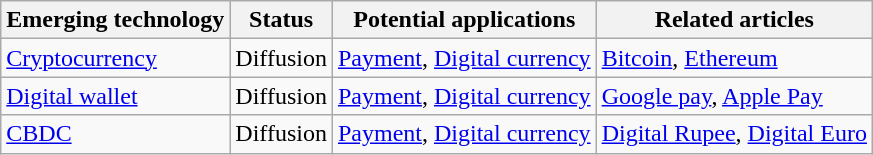<table class="wikitable sortable">
<tr>
<th>Emerging technology</th>
<th>Status</th>
<th>Potential applications</th>
<th>Related articles</th>
</tr>
<tr>
<td><a href='#'>Cryptocurrency</a></td>
<td>Diffusion</td>
<td><a href='#'>Payment</a>, <a href='#'>Digital currency</a></td>
<td><a href='#'>Bitcoin</a>, <a href='#'>Ethereum</a></td>
</tr>
<tr>
<td><a href='#'>Digital wallet</a></td>
<td>Diffusion</td>
<td><a href='#'>Payment</a>, <a href='#'>Digital currency</a></td>
<td><a href='#'>Google pay</a>, <a href='#'>Apple Pay</a></td>
</tr>
<tr>
<td><a href='#'>CBDC</a></td>
<td>Diffusion</td>
<td><a href='#'>Payment</a>, <a href='#'>Digital currency</a></td>
<td><a href='#'>Digital Rupee</a>, <a href='#'>Digital Euro</a></td>
</tr>
</table>
